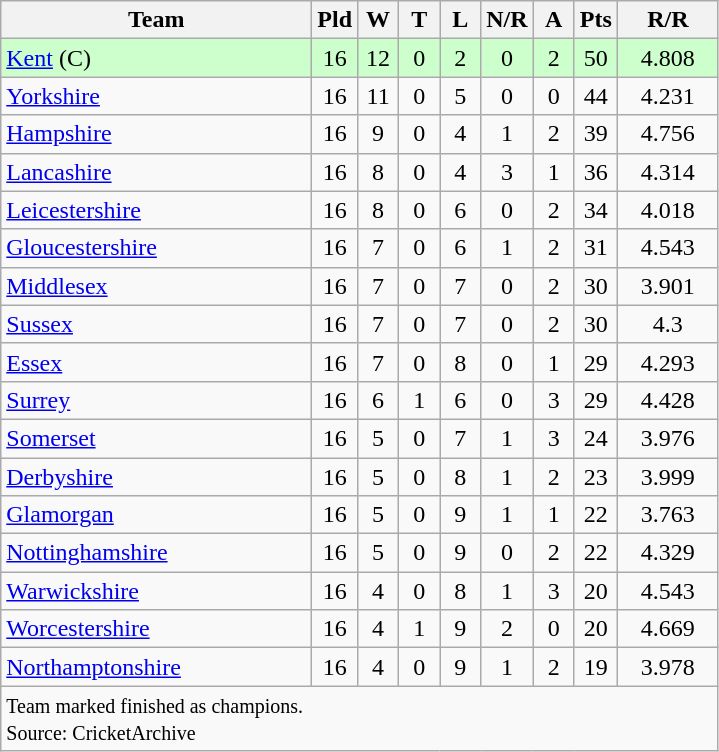<table class="wikitable" style="text-align: center;">
<tr>
<th width=200>Team</th>
<th width=20>Pld</th>
<th width=20>W</th>
<th width=20>T</th>
<th width=20>L</th>
<th width=20>N/R</th>
<th width=20>A</th>
<th width=20>Pts</th>
<th width=60>R/R</th>
</tr>
<tr bgcolor="#ccffcc">
<td align=left><a href='#'>Kent</a> (C)</td>
<td>16</td>
<td>12</td>
<td>0</td>
<td>2</td>
<td>0</td>
<td>2</td>
<td>50</td>
<td>4.808</td>
</tr>
<tr>
<td align=left><a href='#'>Yorkshire</a></td>
<td>16</td>
<td>11</td>
<td>0</td>
<td>5</td>
<td>0</td>
<td>0</td>
<td>44</td>
<td>4.231</td>
</tr>
<tr>
<td align=left><a href='#'>Hampshire</a></td>
<td>16</td>
<td>9</td>
<td>0</td>
<td>4</td>
<td>1</td>
<td>2</td>
<td>39</td>
<td>4.756</td>
</tr>
<tr>
<td align=left><a href='#'>Lancashire</a></td>
<td>16</td>
<td>8</td>
<td>0</td>
<td>4</td>
<td>3</td>
<td>1</td>
<td>36</td>
<td>4.314</td>
</tr>
<tr>
<td align=left><a href='#'>Leicestershire</a></td>
<td>16</td>
<td>8</td>
<td>0</td>
<td>6</td>
<td>0</td>
<td>2</td>
<td>34</td>
<td>4.018</td>
</tr>
<tr>
<td align=left><a href='#'>Gloucestershire</a></td>
<td>16</td>
<td>7</td>
<td>0</td>
<td>6</td>
<td>1</td>
<td>2</td>
<td>31</td>
<td>4.543</td>
</tr>
<tr>
<td align=left><a href='#'>Middlesex</a></td>
<td>16</td>
<td>7</td>
<td>0</td>
<td>7</td>
<td>0</td>
<td>2</td>
<td>30</td>
<td>3.901</td>
</tr>
<tr>
<td align=left><a href='#'>Sussex</a></td>
<td>16</td>
<td>7</td>
<td>0</td>
<td>7</td>
<td>0</td>
<td>2</td>
<td>30</td>
<td>4.3</td>
</tr>
<tr>
<td align=left><a href='#'>Essex</a></td>
<td>16</td>
<td>7</td>
<td>0</td>
<td>8</td>
<td>0</td>
<td>1</td>
<td>29</td>
<td>4.293</td>
</tr>
<tr>
<td align=left><a href='#'>Surrey</a></td>
<td>16</td>
<td>6</td>
<td>1</td>
<td>6</td>
<td>0</td>
<td>3</td>
<td>29</td>
<td>4.428</td>
</tr>
<tr>
<td align=left><a href='#'>Somerset</a></td>
<td>16</td>
<td>5</td>
<td>0</td>
<td>7</td>
<td>1</td>
<td>3</td>
<td>24</td>
<td>3.976</td>
</tr>
<tr>
<td align=left><a href='#'>Derbyshire</a></td>
<td>16</td>
<td>5</td>
<td>0</td>
<td>8</td>
<td>1</td>
<td>2</td>
<td>23</td>
<td>3.999</td>
</tr>
<tr>
<td align=left><a href='#'>Glamorgan</a></td>
<td>16</td>
<td>5</td>
<td>0</td>
<td>9</td>
<td>1</td>
<td>1</td>
<td>22</td>
<td>3.763</td>
</tr>
<tr>
<td align=left><a href='#'>Nottinghamshire</a></td>
<td>16</td>
<td>5</td>
<td>0</td>
<td>9</td>
<td>0</td>
<td>2</td>
<td>22</td>
<td>4.329</td>
</tr>
<tr>
<td align=left><a href='#'>Warwickshire</a></td>
<td>16</td>
<td>4</td>
<td>0</td>
<td>8</td>
<td>1</td>
<td>3</td>
<td>20</td>
<td>4.543</td>
</tr>
<tr>
<td align=left><a href='#'>Worcestershire</a></td>
<td>16</td>
<td>4</td>
<td>1</td>
<td>9</td>
<td>2</td>
<td>0</td>
<td>20</td>
<td>4.669</td>
</tr>
<tr>
<td align=left><a href='#'>Northamptonshire</a></td>
<td>16</td>
<td>4</td>
<td>0</td>
<td>9</td>
<td>1</td>
<td>2</td>
<td>19</td>
<td>3.978</td>
</tr>
<tr>
<td colspan="9" align="left"><small>Team marked  finished as champions.<br>Source: CricketArchive</small></td>
</tr>
</table>
